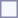<table style="border:1px solid #8888aa; background-color:#f7f8ff; padding:5px; font-size:95%; margin: 0px 12px 12px 0px;">
</table>
